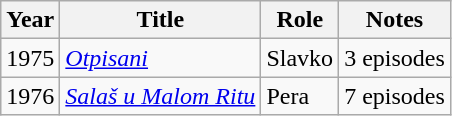<table class="wikitable sortable">
<tr>
<th>Year</th>
<th>Title</th>
<th>Role</th>
<th class="unsortable">Notes</th>
</tr>
<tr>
<td>1975</td>
<td><em><a href='#'>Otpisani</a></em></td>
<td>Slavko</td>
<td>3 episodes</td>
</tr>
<tr>
<td>1976</td>
<td><em><a href='#'>Salaš u Malom Ritu</a></em></td>
<td>Pera</td>
<td>7 episodes</td>
</tr>
</table>
